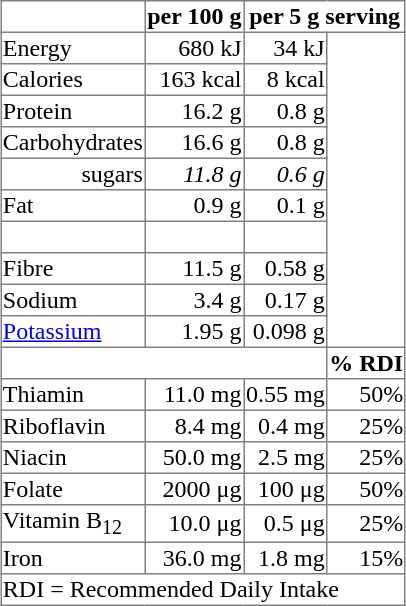<table border="1" cellspacing="0" style="border-collapse:collapse; margin:auto;">
<tr>
<th></th>
<th>per 100 g</th>
<th colspan="2">per 5 g serving</th>
</tr>
<tr style="text-align:right;">
<td align=left>Energy</td>
<td>680 kJ</td>
<td>34 kJ</td>
<td rowspan="10"> </td>
</tr>
<tr style="text-align:right;">
<td align=left>Calories</td>
<td>163 kcal</td>
<td>8 kcal</td>
</tr>
<tr style="text-align:right;">
<td align=left>Protein</td>
<td>16.2 g</td>
<td>0.8 g</td>
</tr>
<tr style="text-align:right;">
<td align=left>Carbohydrates</td>
<td>16.6 g</td>
<td>0.8 g</td>
</tr>
<tr style="text-align:right;">
<td>sugars</td>
<td><em>11.8 g</em></td>
<td><em>0.6 g</em></td>
</tr>
<tr style="text-align:right;">
<td align=left>Fat</td>
<td>0.9 g</td>
<td>0.1 g</td>
</tr>
<tr style="text-align:right;">
<td> </td>
<td> </td>
<td> </td>
</tr>
<tr style="text-align:right;">
<td align=left>Fibre</td>
<td>11.5 g</td>
<td>0.58 g</td>
</tr>
<tr style="text-align:right;">
<td align=left>Sodium</td>
<td>3.4 g</td>
<td>0.17 g</td>
</tr>
<tr style="text-align:right;">
<td align=left><a href='#'>Potassium</a></td>
<td>1.95 g</td>
<td>0.098 g</td>
</tr>
<tr>
<th colspan=3> </th>
<th>% RDI</th>
</tr>
<tr style="text-align:right;">
<td align=left>Thiamin</td>
<td>11.0 mg</td>
<td>0.55 mg</td>
<td>50%</td>
</tr>
<tr style="text-align:right;">
<td align=left>Riboflavin</td>
<td>8.4 mg</td>
<td>0.4 mg</td>
<td>25%</td>
</tr>
<tr style="text-align:right;">
<td align=left>Niacin</td>
<td>50.0 mg</td>
<td>2.5 mg</td>
<td>25%</td>
</tr>
<tr style="text-align:right;">
<td align=left>Folate</td>
<td>2000 μg</td>
<td>100 μg</td>
<td>50%</td>
</tr>
<tr style="text-align:right;">
<td align=left>Vitamin B<sub>12</sub></td>
<td>10.0 μg</td>
<td>0.5 μg</td>
<td>25%</td>
</tr>
<tr style="text-align:right;">
<td align=left>Iron</td>
<td>36.0 mg</td>
<td>1.8 mg</td>
<td>15%</td>
</tr>
<tr style="vertical-align:top;">
<td Colspan=4>RDI = Recommended Daily Intake</td>
</tr>
</table>
